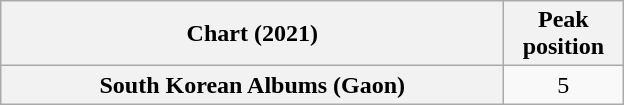<table class="wikitable plainrowheaders" style="text-align:center">
<tr>
<th>Chart (2021)</th>
<th>Peak<br>position</th>
</tr>
<tr>
<th scope="row" style="width:20.5em">South Korean Albums (Gaon)</th>
<td align="center" style="width:4.5em">5</td>
</tr>
</table>
